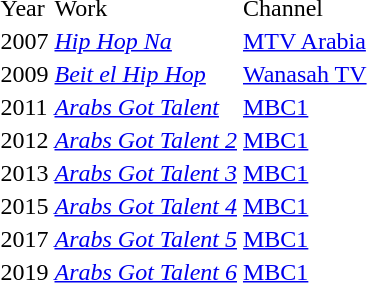<table>
<tr>
<td>Year</td>
<td>Work</td>
<td>Channel</td>
</tr>
<tr>
<td>2007</td>
<td><em><a href='#'>Hip Hop Na</a></em></td>
<td><a href='#'>MTV Arabia</a></td>
</tr>
<tr>
<td>2009</td>
<td><em><a href='#'>Beit el Hip Hop</a></em></td>
<td><a href='#'>Wanasah TV</a></td>
</tr>
<tr>
<td>2011</td>
<td><em><a href='#'>Arabs Got Talent</a></em></td>
<td><a href='#'>MBC1</a></td>
</tr>
<tr>
<td>2012</td>
<td><em><a href='#'>Arabs Got Talent 2</a></em></td>
<td><a href='#'>MBC1</a></td>
</tr>
<tr>
<td>2013</td>
<td><em><a href='#'>Arabs Got Talent 3</a></em></td>
<td><a href='#'>MBC1</a></td>
</tr>
<tr>
<td>2015</td>
<td><em><a href='#'>Arabs Got Talent 4</a></em></td>
<td><a href='#'>MBC1</a></td>
</tr>
<tr>
<td>2017</td>
<td><em><a href='#'>Arabs Got Talent 5</a></em></td>
<td><a href='#'>MBC1</a></td>
</tr>
<tr>
<td>2019</td>
<td><em><a href='#'>Arabs Got Talent 6</a></em></td>
<td><a href='#'>MBC1</a></td>
</tr>
</table>
